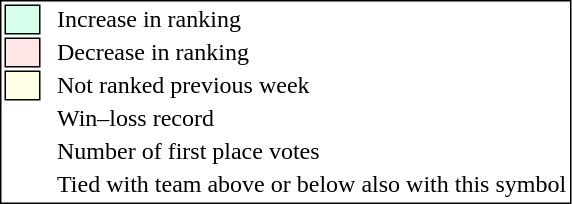<table style="border:1px solid black;">
<tr>
<td style="background:#D8FFEB; width:20px; border:1px solid black;"></td>
<td> </td>
<td>Increase in ranking</td>
</tr>
<tr>
<td style="background:#FFE6E6; width:20px; border:1px solid black;"></td>
<td> </td>
<td>Decrease in ranking</td>
</tr>
<tr>
<td style="background:#FFFFE6; width:20px; border:1px solid black;"></td>
<td> </td>
<td>Not ranked previous week</td>
</tr>
<tr>
<td></td>
<td> </td>
<td>Win–loss record</td>
</tr>
<tr>
<td></td>
<td> </td>
<td>Number of first place votes</td>
</tr>
<tr>
<td></td>
<td></td>
<td>Tied with team above or below also with this symbol</td>
</tr>
</table>
